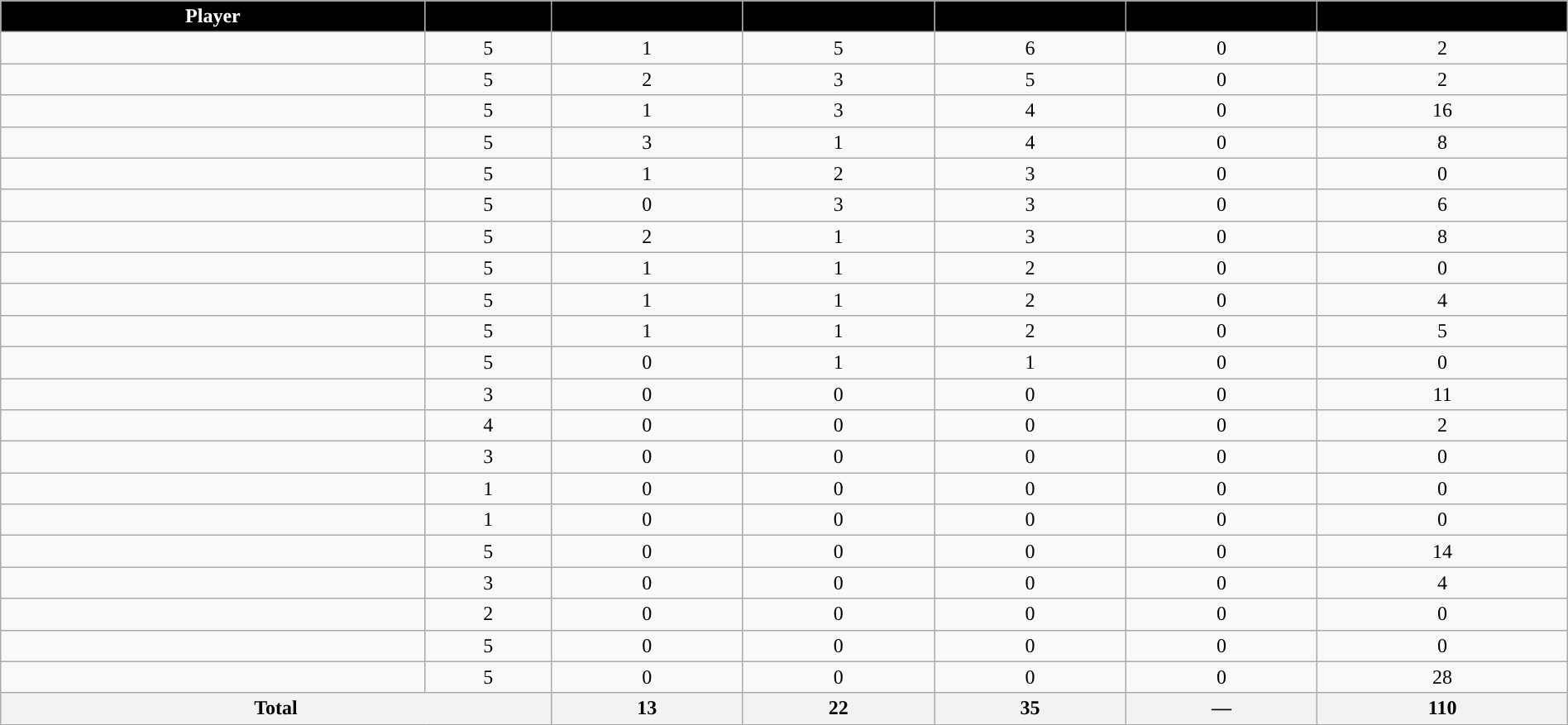<table class="wikitable sortable" style="width:100%; text-align:center;">
<tr>
<th style="color:white; background:#000000; ">Player</th>
<th style="color:white; background:#000000; "></th>
<th style="color:white; background:#000000; "></th>
<th style="color:white; background:#000000; "></th>
<th style="color:white; background:#000000; "></th>
<th style="color:white; background:#000000; "></th>
<th style="color:white; background:#000000; "></th>
</tr>
<tr>
<td></td>
<td>5</td>
<td>1</td>
<td>5</td>
<td>6</td>
<td>0</td>
<td>2</td>
</tr>
<tr>
<td></td>
<td>5</td>
<td>2</td>
<td>3</td>
<td>5</td>
<td>0</td>
<td>2</td>
</tr>
<tr>
<td></td>
<td>5</td>
<td>1</td>
<td>3</td>
<td>4</td>
<td>0</td>
<td>16</td>
</tr>
<tr>
<td></td>
<td>5</td>
<td>3</td>
<td>1</td>
<td>4</td>
<td>0</td>
<td>8</td>
</tr>
<tr>
<td></td>
<td>5</td>
<td>1</td>
<td>2</td>
<td>3</td>
<td>0</td>
<td>0</td>
</tr>
<tr>
<td></td>
<td>5</td>
<td>0</td>
<td>3</td>
<td>3</td>
<td>0</td>
<td>6</td>
</tr>
<tr>
<td></td>
<td>5</td>
<td>2</td>
<td>1</td>
<td>3</td>
<td>0</td>
<td>8</td>
</tr>
<tr>
<td></td>
<td>5</td>
<td>1</td>
<td>1</td>
<td>2</td>
<td>0</td>
<td>0</td>
</tr>
<tr>
<td></td>
<td>5</td>
<td>1</td>
<td>1</td>
<td>2</td>
<td>0</td>
<td>4</td>
</tr>
<tr>
<td></td>
<td>5</td>
<td>1</td>
<td>1</td>
<td>2</td>
<td>0</td>
<td>5</td>
</tr>
<tr>
<td></td>
<td>5</td>
<td>0</td>
<td>1</td>
<td>1</td>
<td>0</td>
<td>0</td>
</tr>
<tr>
<td></td>
<td>3</td>
<td>0</td>
<td>0</td>
<td>0</td>
<td>0</td>
<td>11</td>
</tr>
<tr>
<td></td>
<td>4</td>
<td>0</td>
<td>0</td>
<td>0</td>
<td>0</td>
<td>2</td>
</tr>
<tr>
<td></td>
<td>3</td>
<td>0</td>
<td>0</td>
<td>0</td>
<td>0</td>
<td>0</td>
</tr>
<tr>
<td></td>
<td>1</td>
<td>0</td>
<td>0</td>
<td>0</td>
<td>0</td>
<td>0</td>
</tr>
<tr>
<td></td>
<td>1</td>
<td>0</td>
<td>0</td>
<td>0</td>
<td>0</td>
<td>0</td>
</tr>
<tr>
<td></td>
<td>5</td>
<td>0</td>
<td>0</td>
<td>0</td>
<td>0</td>
<td>14</td>
</tr>
<tr>
<td></td>
<td>3</td>
<td>0</td>
<td>0</td>
<td>0</td>
<td>0</td>
<td>4</td>
</tr>
<tr>
<td></td>
<td>2</td>
<td>0</td>
<td>0</td>
<td>0</td>
<td>0</td>
<td>0</td>
</tr>
<tr>
<td></td>
<td>5</td>
<td>0</td>
<td>0</td>
<td>0</td>
<td>0</td>
<td>0</td>
</tr>
<tr>
<td></td>
<td>5</td>
<td>0</td>
<td>0</td>
<td>0</td>
<td>0</td>
<td>28</td>
</tr>
<tr class="sortbottom">
<th colspan=2>Total</th>
<th>13</th>
<th>22</th>
<th>35</th>
<th>—</th>
<th>110</th>
</tr>
</table>
